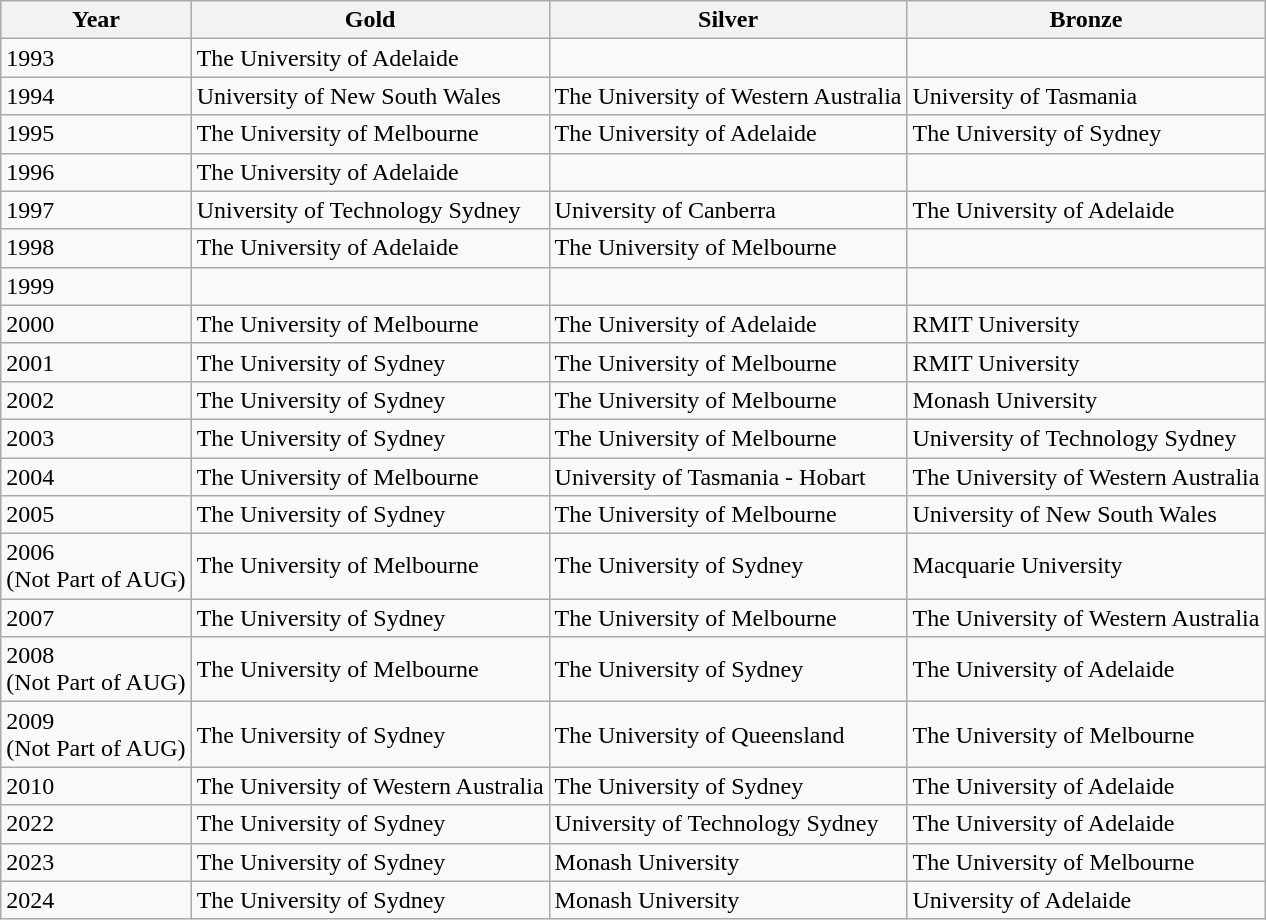<table class="wikitable">
<tr>
<th>Year</th>
<th>Gold</th>
<th>Silver</th>
<th>Bronze</th>
</tr>
<tr>
<td>1993</td>
<td>The University of Adelaide</td>
<td></td>
<td></td>
</tr>
<tr>
<td>1994</td>
<td>University of New South Wales</td>
<td>The University of Western Australia</td>
<td>University of Tasmania</td>
</tr>
<tr>
<td>1995</td>
<td>The University of Melbourne</td>
<td>The University of Adelaide</td>
<td>The University of Sydney</td>
</tr>
<tr>
<td>1996</td>
<td>The University of Adelaide</td>
<td></td>
<td></td>
</tr>
<tr>
<td>1997</td>
<td>University of Technology Sydney</td>
<td>University of Canberra</td>
<td>The University of Adelaide</td>
</tr>
<tr>
<td>1998</td>
<td>The University of Adelaide</td>
<td>The University of Melbourne</td>
<td></td>
</tr>
<tr>
<td>1999</td>
<td></td>
<td></td>
<td></td>
</tr>
<tr>
<td>2000</td>
<td>The University of Melbourne</td>
<td>The University of Adelaide</td>
<td>RMIT University</td>
</tr>
<tr>
<td>2001</td>
<td>The University of Sydney</td>
<td>The University of Melbourne</td>
<td>RMIT University</td>
</tr>
<tr>
<td>2002</td>
<td>The University of Sydney</td>
<td>The University of Melbourne</td>
<td>Monash University</td>
</tr>
<tr>
<td>2003</td>
<td>The University of Sydney</td>
<td>The University of Melbourne</td>
<td>University of Technology Sydney</td>
</tr>
<tr>
<td>2004</td>
<td>The University of Melbourne</td>
<td>University of Tasmania - Hobart</td>
<td>The University of Western Australia</td>
</tr>
<tr>
<td>2005</td>
<td>The University of Sydney</td>
<td>The University of Melbourne</td>
<td>University of New South Wales</td>
</tr>
<tr>
<td>2006<br>(Not Part of AUG)</td>
<td>The University of Melbourne</td>
<td>The University of Sydney</td>
<td>Macquarie University</td>
</tr>
<tr>
<td>2007</td>
<td>The University of Sydney</td>
<td>The University of Melbourne</td>
<td>The University of Western Australia</td>
</tr>
<tr>
<td>2008<br>(Not Part of AUG)</td>
<td>The University of Melbourne</td>
<td>The University of Sydney</td>
<td>The University of Adelaide</td>
</tr>
<tr>
<td>2009<br>(Not Part of AUG)</td>
<td>The University of Sydney</td>
<td>The University of Queensland</td>
<td>The University of Melbourne</td>
</tr>
<tr>
<td>2010</td>
<td>The University of Western Australia</td>
<td>The University of Sydney</td>
<td>The University of Adelaide</td>
</tr>
<tr>
<td>2022</td>
<td>The University of Sydney</td>
<td>University of Technology Sydney</td>
<td>The University of Adelaide</td>
</tr>
<tr>
<td>2023</td>
<td>The University of Sydney</td>
<td>Monash University</td>
<td>The University of Melbourne</td>
</tr>
<tr>
<td>2024</td>
<td>The University of Sydney</td>
<td>Monash University</td>
<td>University of Adelaide</td>
</tr>
</table>
